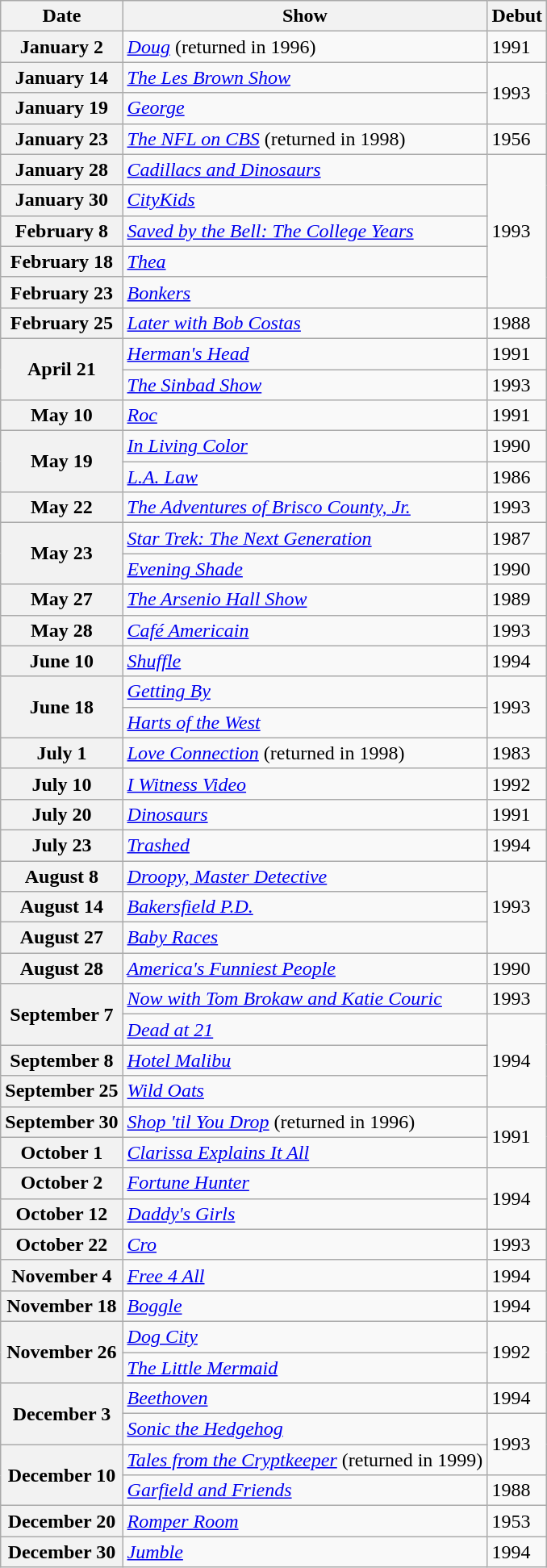<table class="wikitable sortable">
<tr ">
<th>Date</th>
<th>Show</th>
<th>Debut</th>
</tr>
<tr>
<th>January 2</th>
<td><em><a href='#'>Doug</a></em> (returned in 1996)</td>
<td>1991</td>
</tr>
<tr>
<th>January 14</th>
<td><em><a href='#'>The Les Brown Show</a></em></td>
<td rowspan="2">1993</td>
</tr>
<tr>
<th>January 19</th>
<td><em><a href='#'>George</a></em></td>
</tr>
<tr>
<th>January 23</th>
<td><em><a href='#'>The NFL on CBS</a></em> (returned in 1998)</td>
<td>1956</td>
</tr>
<tr>
<th>January 28</th>
<td><em><a href='#'>Cadillacs and Dinosaurs</a></em></td>
<td rowspan="5">1993</td>
</tr>
<tr>
<th>January 30</th>
<td><em><a href='#'>CityKids</a></em></td>
</tr>
<tr>
<th>February 8</th>
<td><em><a href='#'>Saved by the Bell: The College Years</a></em></td>
</tr>
<tr>
<th>February 18</th>
<td><em><a href='#'>Thea</a></em></td>
</tr>
<tr>
<th>February 23</th>
<td><em><a href='#'>Bonkers</a></em></td>
</tr>
<tr>
<th>February 25</th>
<td><em><a href='#'>Later with Bob Costas</a></em></td>
<td>1988</td>
</tr>
<tr>
<th rowspan="2">April 21</th>
<td><em><a href='#'>Herman's Head</a></em></td>
<td>1991</td>
</tr>
<tr>
<td><em><a href='#'>The Sinbad Show</a></em></td>
<td>1993</td>
</tr>
<tr>
<th>May 10</th>
<td><em><a href='#'>Roc</a></em></td>
<td>1991</td>
</tr>
<tr>
<th rowspan="2">May 19</th>
<td><em><a href='#'>In Living Color</a></em></td>
<td>1990</td>
</tr>
<tr>
<td><em><a href='#'>L.A. Law</a></em></td>
<td>1986</td>
</tr>
<tr>
<th>May 22</th>
<td><em><a href='#'>The Adventures of Brisco County, Jr.</a></em></td>
<td>1993</td>
</tr>
<tr>
<th rowspan="2">May 23</th>
<td><em><a href='#'>Star Trek: The Next Generation</a></em></td>
<td>1987</td>
</tr>
<tr>
<td><em><a href='#'>Evening Shade</a></em></td>
<td>1990</td>
</tr>
<tr>
<th>May 27</th>
<td><em><a href='#'>The Arsenio Hall Show</a></em></td>
<td>1989</td>
</tr>
<tr>
<th>May 28</th>
<td><em><a href='#'>Café Americain</a></em></td>
<td>1993</td>
</tr>
<tr>
<th>June 10</th>
<td><em><a href='#'>Shuffle</a></em></td>
<td>1994</td>
</tr>
<tr>
<th rowspan="2">June 18</th>
<td><em><a href='#'>Getting By</a></em></td>
<td rowspan="2">1993</td>
</tr>
<tr>
<td><em><a href='#'>Harts of the West</a></em></td>
</tr>
<tr>
<th>July 1</th>
<td><em><a href='#'>Love Connection</a></em> (returned in 1998)</td>
<td>1983</td>
</tr>
<tr>
<th>July 10</th>
<td><em><a href='#'>I Witness Video</a></em></td>
<td>1992</td>
</tr>
<tr>
<th>July 20</th>
<td><em><a href='#'>Dinosaurs</a></em></td>
<td>1991</td>
</tr>
<tr>
<th>July 23</th>
<td><em><a href='#'>Trashed</a></em></td>
<td>1994</td>
</tr>
<tr>
<th>August 8</th>
<td><em><a href='#'>Droopy, Master Detective</a></em></td>
<td rowspan="3">1993</td>
</tr>
<tr>
<th>August 14</th>
<td><em><a href='#'>Bakersfield P.D.</a></em></td>
</tr>
<tr>
<th>August 27</th>
<td><em><a href='#'>Baby Races</a></em></td>
</tr>
<tr>
<th>August 28</th>
<td><em><a href='#'>America's Funniest People</a></em></td>
<td>1990</td>
</tr>
<tr>
<th rowspan="2">September 7</th>
<td><em><a href='#'>Now with Tom Brokaw and Katie Couric</a></em></td>
<td>1993</td>
</tr>
<tr>
<td><em><a href='#'>Dead at 21</a></em></td>
<td rowspan="3">1994</td>
</tr>
<tr>
<th>September 8</th>
<td><em><a href='#'>Hotel Malibu</a></em></td>
</tr>
<tr>
<th>September 25</th>
<td><em><a href='#'>Wild Oats</a></em></td>
</tr>
<tr>
<th>September 30</th>
<td><em><a href='#'>Shop 'til You Drop</a></em> (returned in 1996)</td>
<td rowspan="2">1991</td>
</tr>
<tr>
<th>October 1</th>
<td><em><a href='#'>Clarissa Explains It All</a></em></td>
</tr>
<tr>
<th>October 2</th>
<td><em><a href='#'>Fortune Hunter</a></em></td>
<td rowspan="2">1994</td>
</tr>
<tr>
<th>October 12</th>
<td><em><a href='#'>Daddy's Girls</a></em></td>
</tr>
<tr>
<th>October 22</th>
<td><em><a href='#'>Cro</a></em></td>
<td>1993</td>
</tr>
<tr>
<th>November 4</th>
<td><em><a href='#'>Free 4 All</a></em></td>
<td>1994</td>
</tr>
<tr>
<th>November 18</th>
<td><em><a href='#'>Boggle</a></em></td>
<td>1994</td>
</tr>
<tr>
<th rowspan="2">November 26</th>
<td><em><a href='#'>Dog City</a></em></td>
<td rowspan="2">1992</td>
</tr>
<tr>
<td><em><a href='#'>The Little Mermaid</a></em></td>
</tr>
<tr>
<th rowspan="2">December 3</th>
<td><em><a href='#'>Beethoven</a></em></td>
<td>1994</td>
</tr>
<tr>
<td><em><a href='#'>Sonic the Hedgehog</a></em></td>
<td rowspan="2">1993</td>
</tr>
<tr>
<th rowspan="2">December 10</th>
<td><em><a href='#'>Tales from the Cryptkeeper</a></em> (returned in 1999)</td>
</tr>
<tr>
<td><em><a href='#'>Garfield and Friends</a></em></td>
<td>1988</td>
</tr>
<tr>
<th>December 20</th>
<td><em><a href='#'>Romper Room</a></em></td>
<td>1953</td>
</tr>
<tr>
<th>December 30</th>
<td><em><a href='#'>Jumble</a></em></td>
<td>1994</td>
</tr>
</table>
